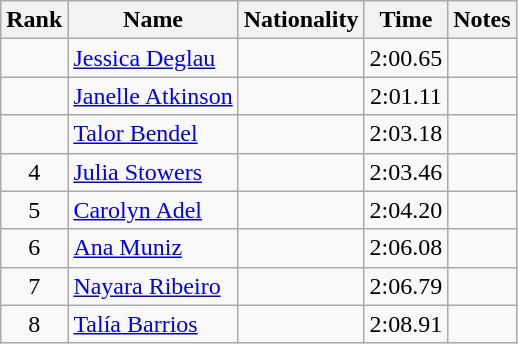<table class="wikitable sortable" style="text-align:center">
<tr>
<th>Rank</th>
<th>Name</th>
<th>Nationality</th>
<th>Time</th>
<th>Notes</th>
</tr>
<tr>
<td></td>
<td align=left><a href='#'>Jessica Deglau</a></td>
<td align=left></td>
<td>2:00.65</td>
<td></td>
</tr>
<tr>
<td></td>
<td align=left><a href='#'>Janelle Atkinson</a></td>
<td align=left></td>
<td>2:01.11</td>
<td></td>
</tr>
<tr>
<td></td>
<td align=left><a href='#'>Talor Bendel</a></td>
<td align=left></td>
<td>2:03.18</td>
<td></td>
</tr>
<tr>
<td>4</td>
<td align=left><a href='#'>Julia Stowers</a></td>
<td align=left></td>
<td>2:03.46</td>
<td></td>
</tr>
<tr>
<td>5</td>
<td align=left><a href='#'>Carolyn Adel</a></td>
<td align=left></td>
<td>2:04.20</td>
<td></td>
</tr>
<tr>
<td>6</td>
<td align=left><a href='#'>Ana Muniz</a></td>
<td align=left></td>
<td>2:06.08</td>
<td></td>
</tr>
<tr>
<td>7</td>
<td align=left><a href='#'>Nayara Ribeiro</a></td>
<td align=left></td>
<td>2:06.79</td>
<td></td>
</tr>
<tr>
<td>8</td>
<td align=left><a href='#'>Talía Barrios</a></td>
<td align=left></td>
<td>2:08.91</td>
<td></td>
</tr>
</table>
